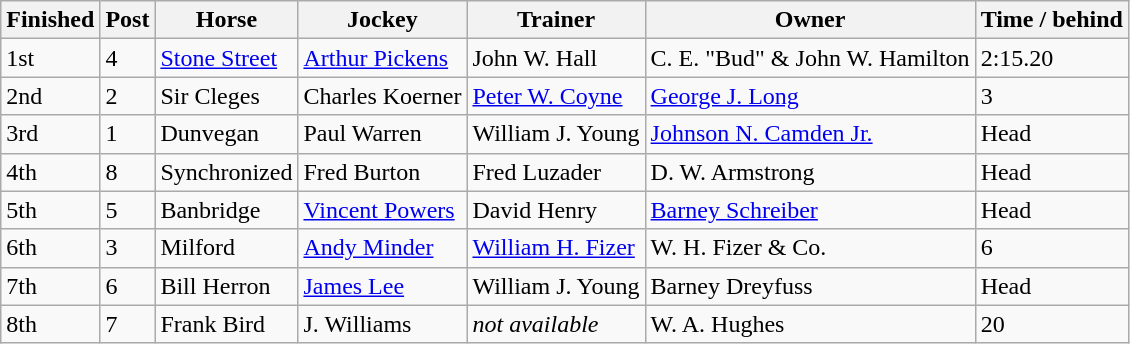<table class="wikitable">
<tr>
<th>Finished</th>
<th>Post</th>
<th>Horse</th>
<th>Jockey</th>
<th>Trainer</th>
<th>Owner</th>
<th>Time / behind</th>
</tr>
<tr>
<td>1st</td>
<td>4</td>
<td><a href='#'>Stone Street</a></td>
<td><a href='#'>Arthur Pickens</a></td>
<td>John W. Hall</td>
<td>C. E. "Bud" & John W. Hamilton</td>
<td>2:15.20</td>
</tr>
<tr>
<td>2nd</td>
<td>2</td>
<td>Sir Cleges</td>
<td>Charles Koerner</td>
<td><a href='#'>Peter W. Coyne</a></td>
<td><a href='#'>George J. Long</a></td>
<td>3</td>
</tr>
<tr>
<td>3rd</td>
<td>1</td>
<td>Dunvegan</td>
<td>Paul Warren</td>
<td>William J. Young</td>
<td><a href='#'>Johnson N. Camden Jr.</a></td>
<td>Head</td>
</tr>
<tr>
<td>4th</td>
<td>8</td>
<td>Synchronized</td>
<td>Fred Burton</td>
<td>Fred Luzader</td>
<td>D. W. Armstrong</td>
<td>Head</td>
</tr>
<tr>
<td>5th</td>
<td>5</td>
<td>Banbridge</td>
<td><a href='#'>Vincent Powers</a></td>
<td>David Henry</td>
<td><a href='#'>Barney Schreiber</a></td>
<td>Head</td>
</tr>
<tr>
<td>6th</td>
<td>3</td>
<td>Milford</td>
<td><a href='#'>Andy Minder</a></td>
<td><a href='#'>William H. Fizer</a></td>
<td>W. H. Fizer & Co.</td>
<td>6</td>
</tr>
<tr>
<td>7th</td>
<td>6</td>
<td>Bill Herron</td>
<td><a href='#'>James Lee</a></td>
<td>William J. Young</td>
<td>Barney Dreyfuss</td>
<td>Head</td>
</tr>
<tr>
<td>8th</td>
<td>7</td>
<td>Frank Bird</td>
<td>J. Williams</td>
<td><em>not available</em></td>
<td>W. A. Hughes</td>
<td>20</td>
</tr>
</table>
